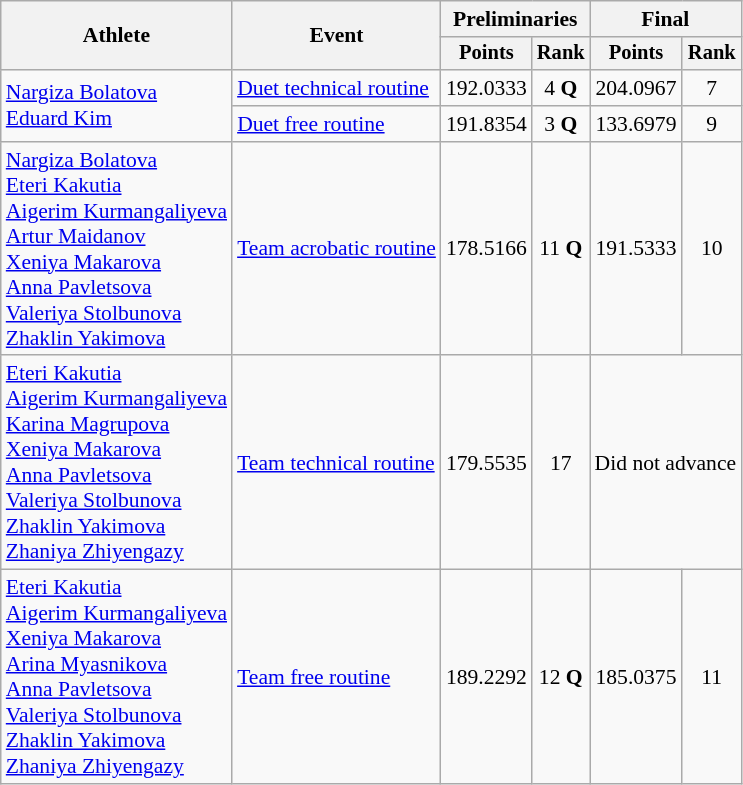<table class="wikitable" style="text-align:center; font-size:90%; ">
<tr>
<th rowspan="2">Athlete</th>
<th rowspan="2">Event</th>
<th colspan="2">Preliminaries</th>
<th colspan="2">Final</th>
</tr>
<tr style="font-size:95%">
<th>Points</th>
<th>Rank</th>
<th>Points</th>
<th>Rank</th>
</tr>
<tr>
<td align=left rowspan=2><a href='#'>Nargiza Bolatova</a><br> <a href='#'>Eduard Kim</a></td>
<td align=left><a href='#'>Duet technical routine</a></td>
<td>192.0333</td>
<td>4 <strong>Q</strong></td>
<td>204.0967</td>
<td>7</td>
</tr>
<tr>
<td align=left><a href='#'>Duet free routine</a></td>
<td>191.8354</td>
<td>3 <strong>Q</strong></td>
<td>133.6979</td>
<td>9</td>
</tr>
<tr>
<td align=left><a href='#'>Nargiza Bolatova</a><br> <a href='#'>Eteri Kakutia</a><br> <a href='#'>Aigerim Kurmangaliyeva</a><br> <a href='#'>Artur Maidanov</a><br> <a href='#'>Xeniya Makarova</a><br> <a href='#'>Anna Pavletsova</a><br> <a href='#'>Valeriya Stolbunova</a><br> <a href='#'>Zhaklin Yakimova</a></td>
<td align=left><a href='#'>Team acrobatic routine</a></td>
<td>178.5166</td>
<td>11 <strong>Q</strong></td>
<td>191.5333</td>
<td>10</td>
</tr>
<tr>
<td align=left><a href='#'>Eteri Kakutia</a><br> <a href='#'>Aigerim Kurmangaliyeva</a><br> <a href='#'>Karina Magrupova</a><br> <a href='#'>Xeniya Makarova</a><br> <a href='#'>Anna Pavletsova</a><br> <a href='#'>Valeriya Stolbunova</a><br> <a href='#'>Zhaklin Yakimova</a><br> <a href='#'>Zhaniya Zhiyengazy</a></td>
<td align=left><a href='#'>Team technical routine</a></td>
<td>179.5535</td>
<td>17</td>
<td colspan=2>Did not advance</td>
</tr>
<tr>
<td align=left><a href='#'>Eteri Kakutia</a><br> <a href='#'>Aigerim Kurmangaliyeva</a><br> <a href='#'>Xeniya Makarova</a><br> <a href='#'>Arina Myasnikova</a><br> <a href='#'>Anna Pavletsova</a><br> <a href='#'>Valeriya Stolbunova</a><br> <a href='#'>Zhaklin Yakimova</a><br> <a href='#'>Zhaniya Zhiyengazy</a></td>
<td align=left><a href='#'>Team free routine</a></td>
<td>189.2292</td>
<td>12 <strong>Q</strong></td>
<td>185.0375</td>
<td>11</td>
</tr>
</table>
